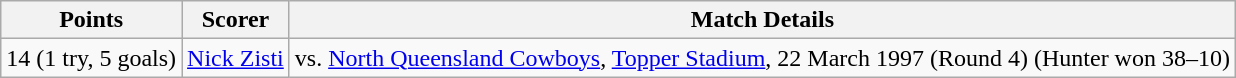<table class="wikitable">
<tr>
<th>Points</th>
<th>Scorer</th>
<th>Match Details</th>
</tr>
<tr>
<td>14 (1 try, 5 goals)</td>
<td><a href='#'>Nick Zisti</a></td>
<td>vs. <a href='#'>North Queensland Cowboys</a>, <a href='#'>Topper Stadium</a>, 22 March 1997 (Round 4) (Hunter won 38–10)</td>
</tr>
</table>
